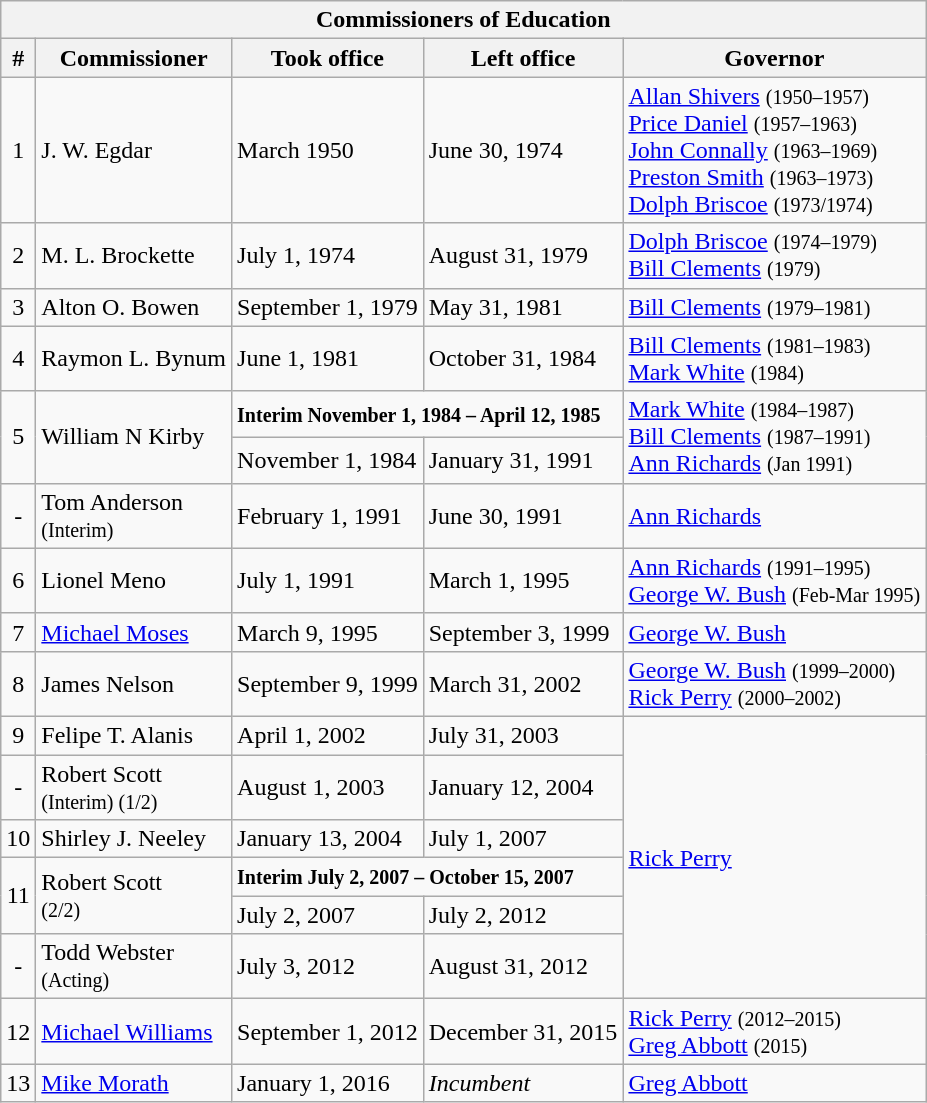<table class="wikitable" align=center>
<tr>
<th colspan="5">Commissioners of Education</th>
</tr>
<tr>
<th style="width=150px;">#</th>
<th>Commissioner</th>
<th>Took office</th>
<th>Left office</th>
<th>Governor</th>
</tr>
<tr>
<td align=center wid>1</td>
<td>J. W. Egdar</td>
<td>March 1950</td>
<td>June 30, 1974</td>
<td><a href='#'>Allan Shivers</a> <small>(1950–1957)</small><br><a href='#'>Price Daniel</a> <small>(1957–1963)</small><br><a href='#'>John Connally</a> <small>(1963–1969)</small><br><a href='#'>Preston Smith</a> <small>(1963–1973)</small><br><a href='#'>Dolph Briscoe</a> <small>(1973/1974)</small></td>
</tr>
<tr>
<td align=center>2</td>
<td>M. L. Brockette</td>
<td>July 1, 1974</td>
<td>August 31, 1979</td>
<td><a href='#'>Dolph Briscoe</a> <small>(1974–1979)</small><br> <a href='#'>Bill Clements</a> <small>(1979)</small></td>
</tr>
<tr>
<td align=center>3</td>
<td>Alton O. Bowen</td>
<td>September 1, 1979</td>
<td>May 31, 1981</td>
<td><a href='#'>Bill Clements</a> <small>(1979–1981)</small></td>
</tr>
<tr>
<td align=center>4</td>
<td>Raymon L. Bynum</td>
<td>June 1, 1981</td>
<td>October 31, 1984</td>
<td><a href='#'>Bill Clements</a> <small>(1981–1983)</small><br><a href='#'>Mark White</a> <small>(1984)</small></td>
</tr>
<tr>
<td align=center rowspan="2">5</td>
<td rowspan="2">William N Kirby</td>
<td colspan="2"><strong><small>Interim November 1, 1984 – April 12, 1985</small></strong></td>
<td rowspan="2"><a href='#'>Mark White</a> <small>(1984–1987)</small><br><a href='#'>Bill Clements</a> <small>(1987–1991)</small><br><a href='#'>Ann Richards</a> <small>(Jan 1991)</small></td>
</tr>
<tr>
<td>November 1, 1984</td>
<td>January 31, 1991</td>
</tr>
<tr>
<td align=center>-</td>
<td>Tom Anderson <br> <small>(Interim)</small></td>
<td>February 1, 1991</td>
<td>June 30, 1991</td>
<td><a href='#'>Ann Richards</a></td>
</tr>
<tr>
<td align=center>6</td>
<td>Lionel Meno</td>
<td>July 1, 1991</td>
<td>March 1, 1995</td>
<td><a href='#'>Ann Richards</a> <small>(1991–1995)</small><br><a href='#'>George W. Bush</a> <small>(Feb-Mar 1995)</small></td>
</tr>
<tr>
<td align=center>7</td>
<td><a href='#'>Michael Moses</a></td>
<td>March 9, 1995</td>
<td>September 3, 1999</td>
<td><a href='#'>George W. Bush</a></td>
</tr>
<tr>
<td align=center>8</td>
<td>James Nelson</td>
<td>September 9, 1999</td>
<td>March 31, 2002</td>
<td><a href='#'>George W. Bush</a> <small>(1999–2000)</small><br><a href='#'>Rick Perry</a> <small>(2000–2002)</small></td>
</tr>
<tr>
<td align=center>9</td>
<td>Felipe T. Alanis</td>
<td>April 1, 2002</td>
<td>July 31, 2003</td>
<td rowspan="6"><a href='#'>Rick Perry</a></td>
</tr>
<tr>
<td align=center>-</td>
<td>Robert Scott<br> <small>(Interim) (1/2)</small></td>
<td>August 1, 2003</td>
<td>January 12, 2004</td>
</tr>
<tr>
<td align=center>10</td>
<td>Shirley J. Neeley</td>
<td>January 13, 2004</td>
<td>July 1, 2007</td>
</tr>
<tr>
<td align=center rowspan="2">11</td>
<td rowspan="2">Robert Scott <br> <small>(2/2)</small></td>
<td colspan="2"><strong><small>Interim July 2, 2007 – October 15, 2007 </small></strong></td>
</tr>
<tr>
<td>July 2, 2007</td>
<td>July 2, 2012</td>
</tr>
<tr>
<td align=center>-</td>
<td>Todd Webster<br> <small>(Acting)</small></td>
<td>July 3, 2012</td>
<td>August 31, 2012</td>
</tr>
<tr>
<td align=center>12</td>
<td><a href='#'>Michael Williams</a></td>
<td>September 1, 2012</td>
<td>December 31, 2015</td>
<td><a href='#'>Rick Perry</a> <small>(2012–2015)</small><br><a href='#'>Greg Abbott</a> <small>(2015)</small></td>
</tr>
<tr>
<td>13</td>
<td><a href='#'>Mike Morath</a></td>
<td>January 1, 2016</td>
<td><em>Incumbent</em></td>
<td><a href='#'>Greg Abbott</a></td>
</tr>
</table>
